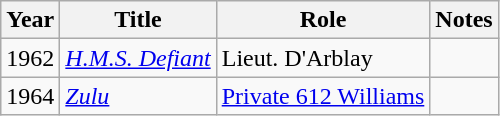<table class="wikitable">
<tr>
<th>Year</th>
<th>Title</th>
<th>Role</th>
<th>Notes</th>
</tr>
<tr>
<td>1962</td>
<td><em><a href='#'>H.M.S. Defiant</a></em></td>
<td>Lieut. D'Arblay</td>
<td></td>
</tr>
<tr>
<td>1964</td>
<td><em><a href='#'>Zulu</a></em></td>
<td><a href='#'>Private 612 Williams</a></td>
<td></td>
</tr>
</table>
